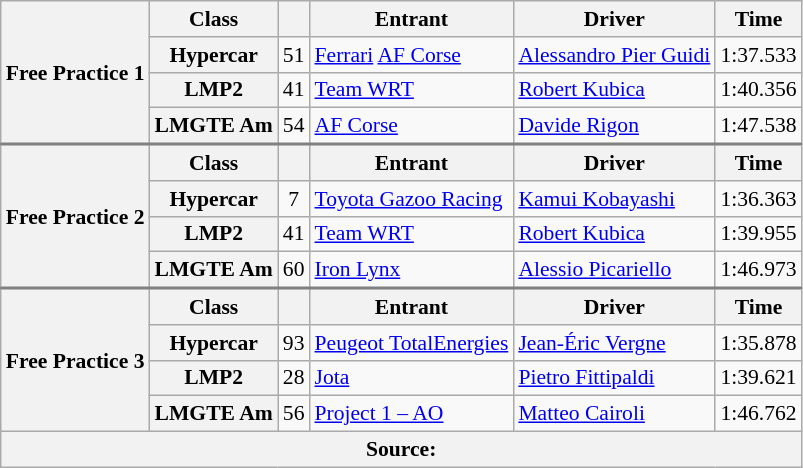<table class="wikitable" style="font-size:90%;">
<tr>
<th rowspan="4">Free Practice 1</th>
<th>Class</th>
<th></th>
<th>Entrant</th>
<th>Driver</th>
<th>Time</th>
</tr>
<tr>
<th>Hypercar</th>
<td style="text-align:center;">51</td>
<td> <a href='#'>Ferrari</a> <a href='#'>AF Corse</a></td>
<td> <a href='#'>Alessandro Pier Guidi</a></td>
<td>1:37.533</td>
</tr>
<tr>
<th>LMP2</th>
<td style="text-align:center;">41</td>
<td> <a href='#'>Team WRT</a></td>
<td> <a href='#'>Robert Kubica</a></td>
<td>1:40.356</td>
</tr>
<tr>
<th>LMGTE Am</th>
<td style="text-align:center;">54</td>
<td> <a href='#'>AF Corse</a></td>
<td> <a href='#'>Davide Rigon</a></td>
<td>1:47.538</td>
</tr>
<tr style="border-top:2px solid #808080">
<th rowspan="4">Free Practice 2</th>
<th>Class</th>
<th></th>
<th>Entrant</th>
<th>Driver</th>
<th>Time</th>
</tr>
<tr>
<th>Hypercar</th>
<td style="text-align:center;">7</td>
<td> <a href='#'>Toyota Gazoo Racing</a></td>
<td> <a href='#'>Kamui Kobayashi</a></td>
<td>1:36.363</td>
</tr>
<tr>
<th>LMP2</th>
<td style="text-align:center;">41</td>
<td> <a href='#'>Team WRT</a></td>
<td> <a href='#'>Robert Kubica</a></td>
<td>1:39.955</td>
</tr>
<tr>
<th>LMGTE Am</th>
<td style="text-align:center;">60</td>
<td> <a href='#'>Iron Lynx</a></td>
<td> <a href='#'>Alessio Picariello</a></td>
<td>1:46.973</td>
</tr>
<tr style="border-top:2px solid #808080">
<th rowspan="4">Free Practice 3</th>
<th>Class</th>
<th></th>
<th>Entrant</th>
<th>Driver</th>
<th>Time</th>
</tr>
<tr>
<th>Hypercar</th>
<td style="text-align:center;">93</td>
<td> <a href='#'>Peugeot TotalEnergies</a></td>
<td> <a href='#'>Jean-Éric Vergne</a></td>
<td>1:35.878</td>
</tr>
<tr>
<th>LMP2</th>
<td style="text-align:center;">28</td>
<td> <a href='#'>Jota</a></td>
<td> <a href='#'>Pietro Fittipaldi</a></td>
<td>1:39.621</td>
</tr>
<tr>
<th>LMGTE Am</th>
<td style="text-align:center;">56</td>
<td> <a href='#'>Project 1 – AO</a></td>
<td> <a href='#'>Matteo Cairoli</a></td>
<td>1:46.762</td>
</tr>
<tr>
<th colspan="6">Source:</th>
</tr>
</table>
